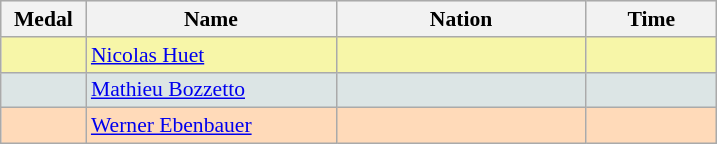<table class=wikitable style="border:1px solid #AAAAAA;font-size:90%">
<tr bgcolor="#E4E4E4">
<th width=50>Medal</th>
<th width=160>Name</th>
<th width=160>Nation</th>
<th width=80>Time</th>
</tr>
<tr bgcolor="#F7F6A8">
<td align="center"></td>
<td><a href='#'>Nicolas Huet</a></td>
<td></td>
<td align="center"></td>
</tr>
<tr bgcolor="#DCE5E5">
<td align="center"></td>
<td><a href='#'>Mathieu Bozzetto</a></td>
<td></td>
<td align="center"></td>
</tr>
<tr bgcolor="#FFDAB9">
<td align="center"></td>
<td><a href='#'>Werner Ebenbauer</a></td>
<td></td>
<td align="center"></td>
</tr>
</table>
